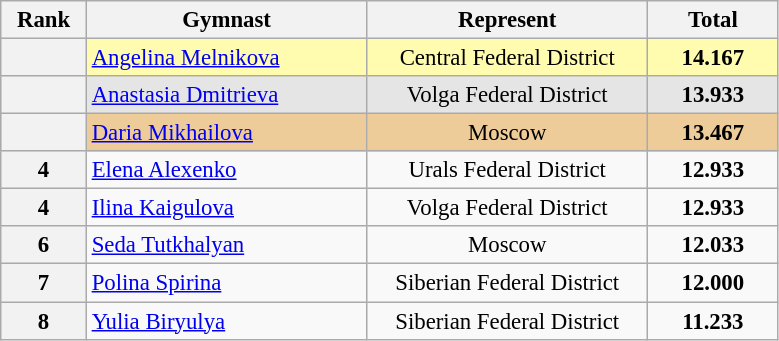<table class="wikitable sortable" style="text-align:center; font-size:95%">
<tr>
<th scope="col" style="width:50px;">Rank</th>
<th scope="col" style="width:180px;">Gymnast</th>
<th scope="col" style="width:180px;">Represent</th>
<th scope="col" style="width:80px;">Total</th>
</tr>
<tr style="background:#fffcaf;">
<th scope=row style="text-align:center"></th>
<td style="text-align:left;"><a href='#'>Angelina Melnikova</a></td>
<td>Central Federal District</td>
<td><strong>14.167</strong></td>
</tr>
<tr style="background:#e5e5e5;">
<th scope=row style="text-align:center"></th>
<td style="text-align:left;"><a href='#'>Anastasia Dmitrieva</a></td>
<td>Volga Federal District</td>
<td><strong>13.933</strong></td>
</tr>
<tr style="background:#ec9;">
<th scope=row style="text-align:center"></th>
<td style="text-align:left;"><a href='#'>Daria Mikhailova</a></td>
<td>Moscow</td>
<td><strong>13.467</strong></td>
</tr>
<tr>
<th scope=row style="text-align:center">4</th>
<td style="text-align:left;"><a href='#'>Elena Alexenko</a></td>
<td>Urals Federal District</td>
<td><strong>12.933</strong></td>
</tr>
<tr>
<th scope=row style="text-align:center">4</th>
<td style="text-align:left;"><a href='#'>Ilina Kaigulova</a></td>
<td>Volga Federal District</td>
<td><strong>12.933</strong></td>
</tr>
<tr>
<th scope=row style="text-align:center">6</th>
<td style="text-align:left;"><a href='#'>Seda Tutkhalyan</a></td>
<td>Moscow</td>
<td><strong>12.033</strong></td>
</tr>
<tr>
<th scope=row style="text-align:center">7</th>
<td style="text-align:left;"><a href='#'>Polina Spirina</a></td>
<td>Siberian Federal District</td>
<td><strong>12.000</strong></td>
</tr>
<tr>
<th scope=row style="text-align:center">8</th>
<td style="text-align:left;"><a href='#'>Yulia Biryulya</a></td>
<td>Siberian Federal District</td>
<td><strong>11.233</strong></td>
</tr>
</table>
